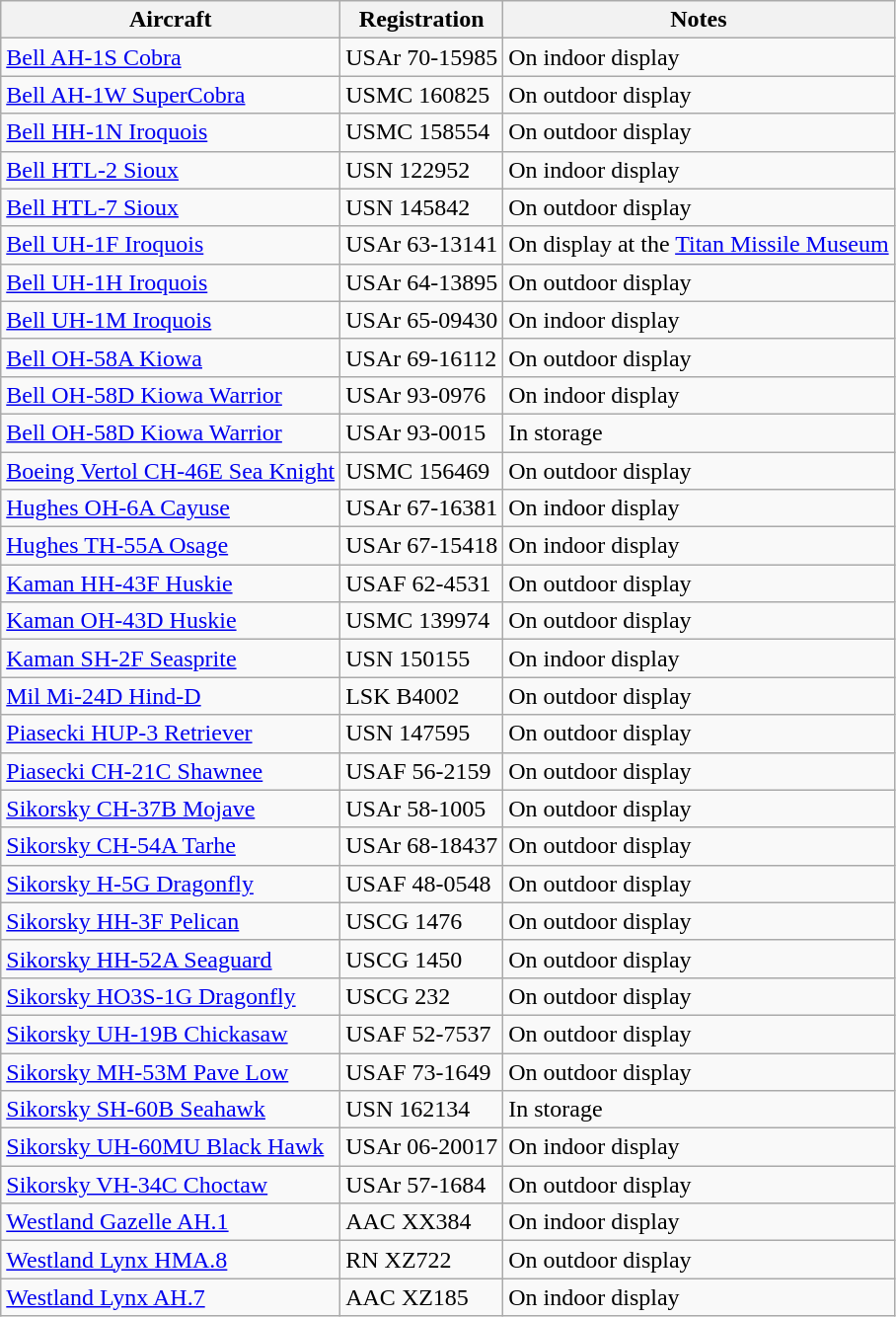<table class="wikitable sortable">
<tr>
<th>Aircraft</th>
<th>Registration</th>
<th>Notes</th>
</tr>
<tr>
<td><a href='#'>Bell AH-1S Cobra</a></td>
<td>USAr 70-15985</td>
<td>On indoor display</td>
</tr>
<tr>
<td><a href='#'>Bell AH-1W SuperCobra</a></td>
<td>USMC 160825</td>
<td>On outdoor display</td>
</tr>
<tr>
<td><a href='#'>Bell HH-1N Iroquois</a></td>
<td>USMC 158554</td>
<td>On outdoor display</td>
</tr>
<tr>
<td><a href='#'>Bell HTL-2 Sioux</a></td>
<td>USN 122952</td>
<td>On indoor display</td>
</tr>
<tr>
<td><a href='#'>Bell HTL-7 Sioux</a></td>
<td>USN 145842</td>
<td>On outdoor display</td>
</tr>
<tr>
<td><a href='#'>Bell UH-1F Iroquois</a></td>
<td>USAr 63-13141</td>
<td>On display at the <a href='#'>Titan Missile Museum</a></td>
</tr>
<tr>
<td><a href='#'>Bell UH-1H Iroquois</a></td>
<td>USAr 64-13895</td>
<td>On outdoor display</td>
</tr>
<tr>
<td><a href='#'>Bell UH-1M Iroquois</a></td>
<td>USAr 65-09430</td>
<td>On indoor display</td>
</tr>
<tr>
<td><a href='#'>Bell OH-58A Kiowa</a></td>
<td>USAr 69-16112</td>
<td>On outdoor display</td>
</tr>
<tr>
<td><a href='#'>Bell OH-58D Kiowa Warrior</a></td>
<td>USAr 93-0976</td>
<td>On indoor display</td>
</tr>
<tr>
<td><a href='#'>Bell OH-58D Kiowa Warrior</a></td>
<td>USAr 93-0015</td>
<td>In storage</td>
</tr>
<tr>
<td><a href='#'>Boeing Vertol CH-46E Sea Knight</a></td>
<td>USMC 156469</td>
<td>On outdoor display</td>
</tr>
<tr>
<td><a href='#'>Hughes OH-6A Cayuse</a></td>
<td>USAr 67-16381</td>
<td>On indoor display</td>
</tr>
<tr>
<td><a href='#'>Hughes TH-55A Osage</a></td>
<td>USAr 67-15418</td>
<td>On indoor display</td>
</tr>
<tr>
<td><a href='#'>Kaman HH-43F Huskie</a></td>
<td>USAF 62-4531</td>
<td>On outdoor display</td>
</tr>
<tr>
<td><a href='#'>Kaman OH-43D Huskie</a></td>
<td>USMC 139974</td>
<td>On outdoor display</td>
</tr>
<tr>
<td><a href='#'>Kaman SH-2F Seasprite</a></td>
<td>USN 150155</td>
<td>On indoor display</td>
</tr>
<tr>
<td><a href='#'>Mil Mi-24D Hind-D</a></td>
<td>LSK B4002</td>
<td>On outdoor display</td>
</tr>
<tr>
<td><a href='#'>Piasecki HUP-3 Retriever</a></td>
<td>USN 147595</td>
<td>On outdoor display</td>
</tr>
<tr>
<td><a href='#'>Piasecki CH-21C Shawnee</a></td>
<td>USAF 56-2159</td>
<td>On outdoor display</td>
</tr>
<tr>
<td><a href='#'>Sikorsky CH-37B Mojave</a></td>
<td>USAr 58-1005</td>
<td>On outdoor display</td>
</tr>
<tr>
<td><a href='#'>Sikorsky CH-54A Tarhe</a></td>
<td>USAr 68-18437</td>
<td>On outdoor display</td>
</tr>
<tr>
<td><a href='#'>Sikorsky H-5G Dragonfly</a></td>
<td>USAF 48-0548</td>
<td>On outdoor display</td>
</tr>
<tr>
<td><a href='#'>Sikorsky HH-3F Pelican</a></td>
<td>USCG 1476</td>
<td>On outdoor display</td>
</tr>
<tr>
<td><a href='#'>Sikorsky HH-52A Seaguard</a></td>
<td>USCG 1450</td>
<td>On outdoor display</td>
</tr>
<tr>
<td><a href='#'>Sikorsky HO3S-1G Dragonfly</a></td>
<td>USCG 232</td>
<td>On outdoor display</td>
</tr>
<tr>
<td><a href='#'>Sikorsky UH-19B Chickasaw</a></td>
<td>USAF 52-7537</td>
<td>On outdoor display</td>
</tr>
<tr>
<td><a href='#'>Sikorsky MH-53M Pave Low</a></td>
<td>USAF 73-1649</td>
<td>On outdoor display</td>
</tr>
<tr>
<td><a href='#'>Sikorsky SH-60B Seahawk</a></td>
<td>USN 162134</td>
<td>In storage</td>
</tr>
<tr>
<td><a href='#'>Sikorsky UH-60MU Black Hawk</a></td>
<td>USAr 06-20017</td>
<td>On indoor display</td>
</tr>
<tr>
<td><a href='#'>Sikorsky VH-34C Choctaw</a></td>
<td>USAr 57-1684</td>
<td>On outdoor display</td>
</tr>
<tr>
<td><a href='#'>Westland Gazelle AH.1</a></td>
<td>AAC XX384</td>
<td>On indoor display</td>
</tr>
<tr>
<td><a href='#'>Westland Lynx HMA.8</a></td>
<td>RN XZ722</td>
<td>On outdoor display</td>
</tr>
<tr>
<td><a href='#'>Westland Lynx AH.7</a></td>
<td>AAC XZ185</td>
<td>On indoor display</td>
</tr>
</table>
